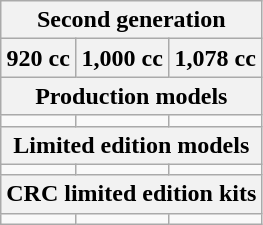<table class="wikitable">
<tr>
<th colspan=3>Second generation</th>
</tr>
<tr>
<th>920 cc</th>
<th>1,000 cc</th>
<th>1,078 cc</th>
</tr>
<tr>
<th colspan=3>Production models</th>
</tr>
<tr>
<td></td>
<td></td>
<td></td>
</tr>
<tr>
<th colspan=3>Limited edition models</th>
</tr>
<tr>
<td></td>
<td></td>
<td></td>
</tr>
<tr>
<th colspan=3>CRC limited edition kits</th>
</tr>
<tr>
<td></td>
<td></td>
<td></td>
</tr>
</table>
